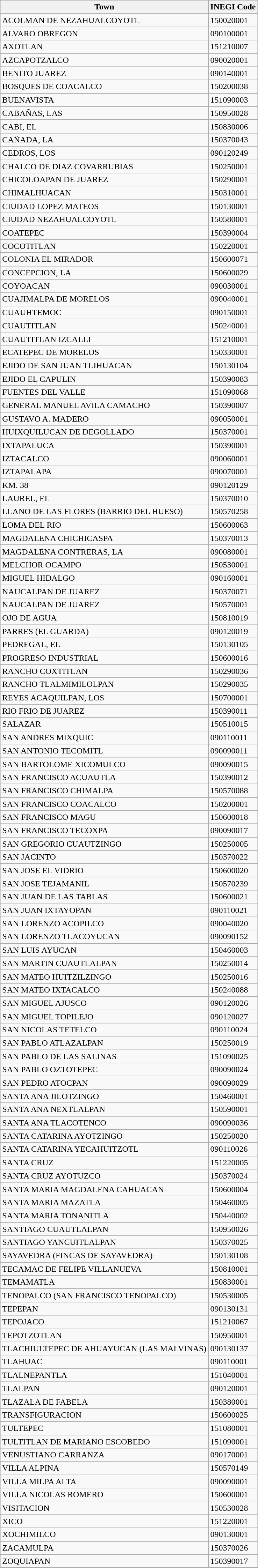<table class="wikitable">
<tr>
<th>Town</th>
<th>INEGI Code</th>
</tr>
<tr>
<td>ACOLMAN DE NEZAHUALCOYOTL</td>
<td>150020001</td>
</tr>
<tr>
<td>ALVARO OBREGON</td>
<td>090100001</td>
</tr>
<tr>
<td>AXOTLAN</td>
<td>151210007</td>
</tr>
<tr>
<td>AZCAPOTZALCO</td>
<td>090020001</td>
</tr>
<tr>
<td>BENITO JUAREZ</td>
<td>090140001</td>
</tr>
<tr>
<td>BOSQUES DE COACALCO</td>
<td>150200038</td>
</tr>
<tr>
<td>BUENAVISTA</td>
<td>151090003</td>
</tr>
<tr>
<td>CABAÑAS, LAS</td>
<td>150950028</td>
</tr>
<tr>
<td>CABI, EL</td>
<td>150830006</td>
</tr>
<tr>
<td>CAÑADA, LA</td>
<td>150370043</td>
</tr>
<tr>
<td>CEDROS, LOS</td>
<td>090120249</td>
</tr>
<tr>
<td>CHALCO DE DIAZ COVARRUBIAS</td>
<td>150250001</td>
</tr>
<tr>
<td>CHICOLOAPAN DE JUAREZ</td>
<td>150290001</td>
</tr>
<tr>
<td>CHIMALHUACAN</td>
<td>150310001</td>
</tr>
<tr>
<td>CIUDAD LOPEZ MATEOS</td>
<td>150130001</td>
</tr>
<tr>
<td>CIUDAD NEZAHUALCOYOTL</td>
<td>150580001</td>
</tr>
<tr>
<td>COATEPEC</td>
<td>150390004</td>
</tr>
<tr>
<td>COCOTITLAN</td>
<td>150220001</td>
</tr>
<tr>
<td>COLONIA EL MIRADOR</td>
<td>150600071</td>
</tr>
<tr>
<td>CONCEPCION, LA</td>
<td>150600029</td>
</tr>
<tr>
<td>COYOACAN</td>
<td>090030001</td>
</tr>
<tr>
<td>CUAJIMALPA DE MORELOS</td>
<td>090040001</td>
</tr>
<tr>
<td>CUAUHTEMOC</td>
<td>090150001</td>
</tr>
<tr>
<td>CUAUTITLAN</td>
<td>150240001</td>
</tr>
<tr>
<td>CUAUTITLAN IZCALLI</td>
<td>151210001</td>
</tr>
<tr>
<td>ECATEPEC DE MORELOS</td>
<td>150330001</td>
</tr>
<tr>
<td>EJIDO DE SAN JUAN TLIHUACAN</td>
<td>150130104</td>
</tr>
<tr>
<td>EJIDO EL CAPULIN</td>
<td>150390083</td>
</tr>
<tr>
<td>FUENTES DEL VALLE</td>
<td>151090068</td>
</tr>
<tr>
<td>GENERAL MANUEL AVILA CAMACHO</td>
<td>150390007</td>
</tr>
<tr>
<td>GUSTAVO A. MADERO</td>
<td>090050001</td>
</tr>
<tr>
<td>HUIXQUILUCAN DE DEGOLLADO</td>
<td>150370001</td>
</tr>
<tr>
<td>IXTAPALUCA</td>
<td>150390001</td>
</tr>
<tr>
<td>IZTACALCO</td>
<td>090060001</td>
</tr>
<tr>
<td>IZTAPALAPA</td>
<td>090070001</td>
</tr>
<tr>
<td>KM. 38</td>
<td>090120129</td>
</tr>
<tr>
<td>LAUREL, EL</td>
<td>150370010</td>
</tr>
<tr>
<td>LLANO DE LAS FLORES (BARRIO DEL HUESO)</td>
<td>150570258</td>
</tr>
<tr>
<td>LOMA DEL RIO</td>
<td>150600063</td>
</tr>
<tr>
<td>MAGDALENA CHICHICASPA</td>
<td>150370013</td>
</tr>
<tr>
<td>MAGDALENA CONTRERAS, LA</td>
<td>090080001</td>
</tr>
<tr>
<td>MELCHOR OCAMPO</td>
<td>150530001</td>
</tr>
<tr>
<td>MIGUEL HIDALGO</td>
<td>090160001</td>
</tr>
<tr>
<td>NAUCALPAN DE JUAREZ</td>
<td>150370071</td>
</tr>
<tr>
<td>NAUCALPAN DE JUAREZ</td>
<td>150570001</td>
</tr>
<tr>
<td>OJO DE AGUA</td>
<td>150810019</td>
</tr>
<tr>
<td>PARRES (EL GUARDA)</td>
<td>090120019</td>
</tr>
<tr>
<td>PEDREGAL, EL</td>
<td>150130105</td>
</tr>
<tr>
<td>PROGRESO INDUSTRIAL</td>
<td>150600016</td>
</tr>
<tr>
<td>RANCHO COXTITLAN</td>
<td>150290036</td>
</tr>
<tr>
<td>RANCHO TLALMIMILOLPAN</td>
<td>150290035</td>
</tr>
<tr>
<td>REYES ACAQUILPAN, LOS</td>
<td>150700001</td>
</tr>
<tr>
<td>RIO FRIO DE JUAREZ</td>
<td>150390011</td>
</tr>
<tr>
<td>SALAZAR</td>
<td>150510015</td>
</tr>
<tr>
<td>SAN ANDRES MIXQUIC</td>
<td>090110011</td>
</tr>
<tr>
<td>SAN ANTONIO TECOMITL</td>
<td>090090011</td>
</tr>
<tr>
<td>SAN BARTOLOME XICOMULCO</td>
<td>090090015</td>
</tr>
<tr>
<td>SAN FRANCISCO ACUAUTLA</td>
<td>150390012</td>
</tr>
<tr>
<td>SAN FRANCISCO CHIMALPA</td>
<td>150570088</td>
</tr>
<tr>
<td>SAN FRANCISCO COACALCO</td>
<td>150200001</td>
</tr>
<tr>
<td>SAN FRANCISCO MAGU</td>
<td>150600018</td>
</tr>
<tr>
<td>SAN FRANCISCO TECOXPA</td>
<td>090090017</td>
</tr>
<tr>
<td>SAN GREGORIO CUAUTZINGO</td>
<td>150250005</td>
</tr>
<tr>
<td>SAN JACINTO</td>
<td>150370022</td>
</tr>
<tr>
<td>SAN JOSE EL VIDRIO</td>
<td>150600020</td>
</tr>
<tr>
<td>SAN JOSE TEJAMANIL</td>
<td>150570239</td>
</tr>
<tr>
<td>SAN JUAN DE LAS TABLAS</td>
<td>150600021</td>
</tr>
<tr>
<td>SAN JUAN IXTAYOPAN</td>
<td>090110021</td>
</tr>
<tr>
<td>SAN LORENZO ACOPILCO</td>
<td>090040020</td>
</tr>
<tr>
<td>SAN LORENZO TLACOYUCAN</td>
<td>090090152</td>
</tr>
<tr>
<td>SAN LUIS AYUCAN</td>
<td>150460003</td>
</tr>
<tr>
<td>SAN MARTIN CUAUTLALPAN</td>
<td>150250014</td>
</tr>
<tr>
<td>SAN MATEO HUITZILZINGO</td>
<td>150250016</td>
</tr>
<tr>
<td>SAN MATEO IXTACALCO</td>
<td>150240088</td>
</tr>
<tr>
<td>SAN MIGUEL AJUSCO</td>
<td>090120026</td>
</tr>
<tr>
<td>SAN MIGUEL TOPILEJO</td>
<td>090120027</td>
</tr>
<tr>
<td>SAN NICOLAS TETELCO</td>
<td>090110024</td>
</tr>
<tr>
<td>SAN PABLO ATLAZALPAN</td>
<td>150250019</td>
</tr>
<tr>
<td>SAN PABLO DE LAS SALINAS</td>
<td>151090025</td>
</tr>
<tr>
<td>SAN PABLO OZTOTEPEC</td>
<td>090090024</td>
</tr>
<tr>
<td>SAN PEDRO ATOCPAN</td>
<td>090090029</td>
</tr>
<tr>
<td>SANTA ANA JILOTZINGO</td>
<td>150460001</td>
</tr>
<tr>
<td>SANTA ANA NEXTLALPAN</td>
<td>150590001</td>
</tr>
<tr>
<td>SANTA ANA TLACOTENCO</td>
<td>090090036</td>
</tr>
<tr>
<td>SANTA CATARINA AYOTZINGO</td>
<td>150250020</td>
</tr>
<tr>
<td>SANTA CATARINA YECAHUITZOTL</td>
<td>090110026</td>
</tr>
<tr>
<td>SANTA CRUZ</td>
<td>151220005</td>
</tr>
<tr>
<td>SANTA CRUZ AYOTUZCO</td>
<td>150370024</td>
</tr>
<tr>
<td>SANTA MARIA MAGDALENA CAHUACAN</td>
<td>150600004</td>
</tr>
<tr>
<td>SANTA MARIA MAZATLA</td>
<td>150460005</td>
</tr>
<tr>
<td>SANTA MARIA TONANITLA</td>
<td>150440002</td>
</tr>
<tr>
<td>SANTIAGO CUAUTLALPAN</td>
<td>150950026</td>
</tr>
<tr>
<td>SANTIAGO YANCUITLALPAN</td>
<td>150370025</td>
</tr>
<tr>
<td>SAYAVEDRA (FINCAS DE SAYAVEDRA)</td>
<td>150130108</td>
</tr>
<tr>
<td>TECAMAC DE FELIPE VILLANUEVA</td>
<td>150810001</td>
</tr>
<tr>
<td>TEMAMATLA</td>
<td>150830001</td>
</tr>
<tr>
<td>TENOPALCO (SAN FRANCISCO TENOPALCO)</td>
<td>150530005</td>
</tr>
<tr>
<td>TEPEPAN</td>
<td>090130131</td>
</tr>
<tr>
<td>TEPOJACO</td>
<td>151210067</td>
</tr>
<tr>
<td>TEPOTZOTLAN</td>
<td>150950001</td>
</tr>
<tr>
<td>TLACHIULTEPEC DE AHUAYUCAN (LAS MALVINAS)</td>
<td>090130137</td>
</tr>
<tr>
<td>TLAHUAC</td>
<td>090110001</td>
</tr>
<tr>
<td>TLALNEPANTLA</td>
<td>151040001</td>
</tr>
<tr>
<td>TLALPAN</td>
<td>090120001</td>
</tr>
<tr>
<td>TLAZALA DE FABELA</td>
<td>150380001</td>
</tr>
<tr>
<td>TRANSFIGURACION</td>
<td>150600025</td>
</tr>
<tr>
<td>TULTEPEC</td>
<td>151080001</td>
</tr>
<tr>
<td>TULTITLAN DE MARIANO ESCOBEDO</td>
<td>151090001</td>
</tr>
<tr>
<td>VENUSTIANO CARRANZA</td>
<td>090170001</td>
</tr>
<tr>
<td>VILLA ALPINA</td>
<td>150570149</td>
</tr>
<tr>
<td>VILLA MILPA ALTA</td>
<td>090090001</td>
</tr>
<tr>
<td>VILLA NICOLAS ROMERO</td>
<td>150600001</td>
</tr>
<tr>
<td>VISITACION</td>
<td>150530028</td>
</tr>
<tr>
<td>XICO</td>
<td>151220001</td>
</tr>
<tr>
<td>XOCHIMILCO</td>
<td>090130001</td>
</tr>
<tr>
<td>ZACAMULPA</td>
<td>150370026</td>
</tr>
<tr>
<td>ZOQUIAPAN</td>
<td>150390017</td>
</tr>
</table>
